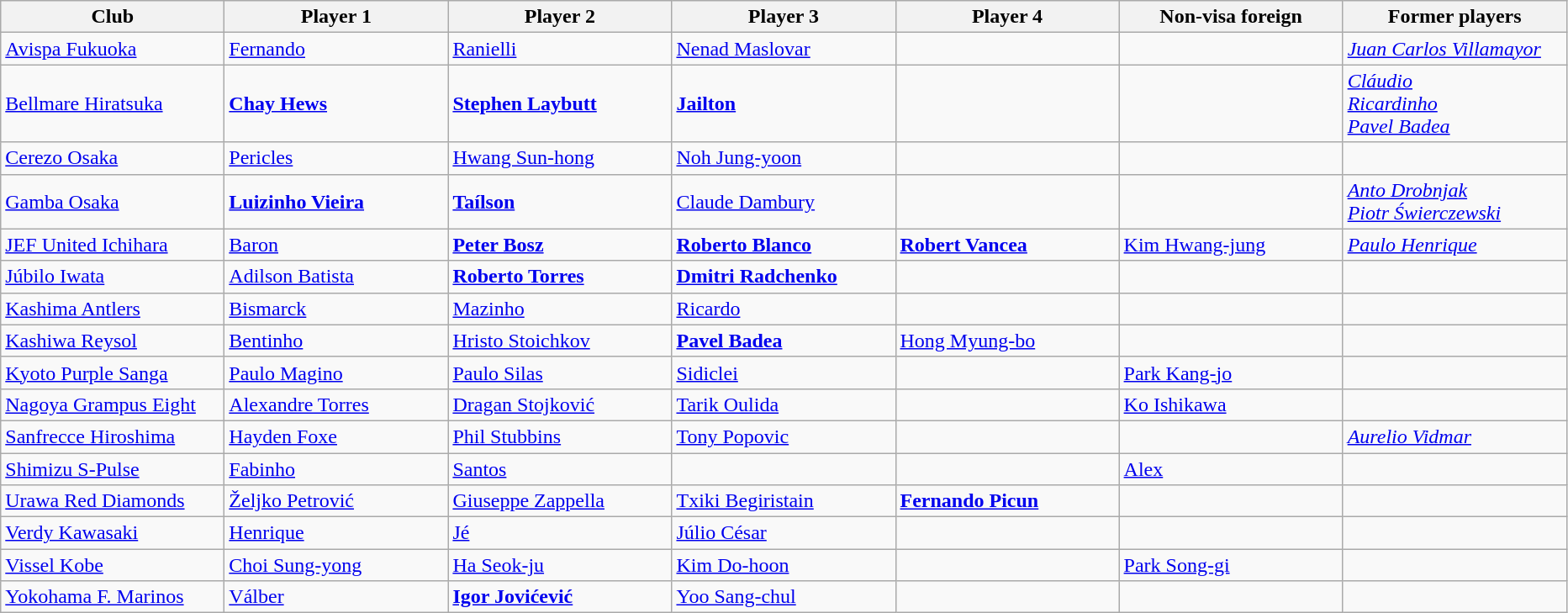<table class="wikitable">
<tr>
<th width="170">Club</th>
<th width="170">Player 1</th>
<th width="170">Player 2</th>
<th width="170">Player 3</th>
<th width="170">Player 4</th>
<th width="170">Non-visa foreign</th>
<th width="170">Former players</th>
</tr>
<tr>
<td><a href='#'>Avispa Fukuoka</a></td>
<td> <a href='#'>Fernando</a></td>
<td> <a href='#'>Ranielli</a></td>
<td> <a href='#'>Nenad Maslovar</a></td>
<td></td>
<td></td>
<td> <em><a href='#'>Juan Carlos Villamayor</a></em></td>
</tr>
<tr>
<td><a href='#'>Bellmare Hiratsuka</a></td>
<td> <strong><a href='#'>Chay Hews</a></strong></td>
<td> <strong><a href='#'>Stephen Laybutt</a></strong></td>
<td> <strong><a href='#'>Jailton</a></strong></td>
<td></td>
<td></td>
<td> <em><a href='#'>Cláudio</a></em><br> <em><a href='#'>Ricardinho</a></em><br> <em><a href='#'>Pavel Badea</a></em></td>
</tr>
<tr>
<td><a href='#'>Cerezo Osaka</a></td>
<td> <a href='#'>Pericles</a></td>
<td> <a href='#'>Hwang Sun-hong</a></td>
<td> <a href='#'>Noh Jung-yoon</a></td>
<td></td>
<td></td>
<td></td>
</tr>
<tr>
<td><a href='#'>Gamba Osaka</a></td>
<td> <strong><a href='#'>Luizinho Vieira</a></strong></td>
<td> <strong><a href='#'>Taílson</a></strong></td>
<td> <a href='#'>Claude Dambury</a></td>
<td></td>
<td></td>
<td> <em><a href='#'>Anto Drobnjak</a></em><br> <em><a href='#'>Piotr Świerczewski</a></em></td>
</tr>
<tr>
<td><a href='#'>JEF United Ichihara</a></td>
<td> <a href='#'>Baron</a></td>
<td> <strong><a href='#'>Peter Bosz</a></strong></td>
<td> <strong><a href='#'>Roberto Blanco</a></strong></td>
<td> <strong><a href='#'>Robert Vancea</a></strong></td>
<td> <a href='#'>Kim Hwang-jung</a></td>
<td> <em><a href='#'>Paulo Henrique</a></em></td>
</tr>
<tr>
<td><a href='#'>Júbilo Iwata</a></td>
<td> <a href='#'>Adilson Batista</a></td>
<td> <strong><a href='#'>Roberto Torres</a></strong></td>
<td> <strong><a href='#'>Dmitri Radchenko</a></strong></td>
<td></td>
<td></td>
<td></td>
</tr>
<tr>
<td><a href='#'>Kashima Antlers</a></td>
<td> <a href='#'>Bismarck</a></td>
<td> <a href='#'>Mazinho</a></td>
<td> <a href='#'>Ricardo</a></td>
<td></td>
<td></td>
<td></td>
</tr>
<tr>
<td><a href='#'>Kashiwa Reysol</a></td>
<td> <a href='#'>Bentinho</a></td>
<td> <a href='#'>Hristo Stoichkov</a></td>
<td> <strong><a href='#'>Pavel Badea</a></strong></td>
<td> <a href='#'>Hong Myung-bo</a></td>
<td></td>
<td></td>
</tr>
<tr>
<td><a href='#'>Kyoto Purple Sanga</a></td>
<td> <a href='#'>Paulo Magino</a></td>
<td> <a href='#'>Paulo Silas</a></td>
<td> <a href='#'>Sidiclei</a></td>
<td></td>
<td> <a href='#'>Park Kang-jo</a></td>
<td></td>
</tr>
<tr>
<td><a href='#'>Nagoya Grampus Eight</a></td>
<td> <a href='#'>Alexandre Torres</a></td>
<td> <a href='#'>Dragan Stojković</a></td>
<td> <a href='#'>Tarik Oulida</a></td>
<td></td>
<td> <a href='#'>Ko Ishikawa</a></td>
<td></td>
</tr>
<tr>
<td><a href='#'>Sanfrecce Hiroshima</a></td>
<td> <a href='#'>Hayden Foxe</a></td>
<td> <a href='#'>Phil Stubbins</a></td>
<td> <a href='#'>Tony Popovic</a></td>
<td></td>
<td></td>
<td> <em><a href='#'>Aurelio Vidmar</a></em></td>
</tr>
<tr>
<td><a href='#'>Shimizu S-Pulse</a></td>
<td> <a href='#'>Fabinho</a></td>
<td> <a href='#'>Santos</a></td>
<td></td>
<td></td>
<td> <a href='#'>Alex</a></td>
<td></td>
</tr>
<tr>
<td><a href='#'>Urawa Red Diamonds</a></td>
<td> <a href='#'>Željko Petrović</a></td>
<td> <a href='#'>Giuseppe Zappella</a></td>
<td> <a href='#'>Txiki Begiristain</a></td>
<td> <strong><a href='#'>Fernando Picun</a></strong></td>
<td></td>
<td></td>
</tr>
<tr>
<td><a href='#'>Verdy Kawasaki</a></td>
<td> <a href='#'>Henrique</a></td>
<td> <a href='#'>Jé</a></td>
<td> <a href='#'>Júlio César</a></td>
<td></td>
<td></td>
<td></td>
</tr>
<tr>
<td><a href='#'>Vissel Kobe</a></td>
<td> <a href='#'>Choi Sung-yong</a></td>
<td> <a href='#'>Ha Seok-ju</a></td>
<td> <a href='#'>Kim Do-hoon</a></td>
<td></td>
<td> <a href='#'>Park Song-gi</a></td>
<td></td>
</tr>
<tr>
<td><a href='#'>Yokohama F. Marinos</a></td>
<td> <a href='#'>Válber</a></td>
<td> <strong><a href='#'>Igor Jovićević</a></strong></td>
<td> <a href='#'>Yoo Sang-chul</a></td>
<td></td>
<td></td>
<td></td>
</tr>
</table>
